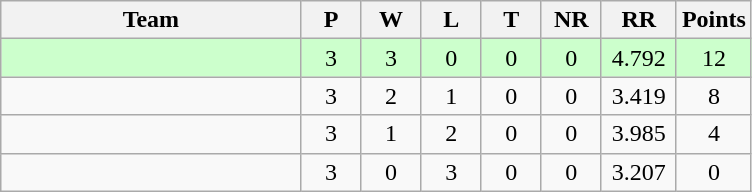<table class="wikitable" style="text-align: center;">
<tr>
<th style="width:40%;">Team</th>
<th style="width:8%;">P</th>
<th style="width:8%;">W</th>
<th style="width:8%;">L</th>
<th style="width:8%;">T</th>
<th style="width:8%;">NR</th>
<th style="width:10%;">RR</th>
<th style="width:10%;">Points</th>
</tr>
<tr style="background:#cfc;">
<td align=left></td>
<td>3</td>
<td>3</td>
<td>0</td>
<td>0</td>
<td>0</td>
<td>4.792</td>
<td>12</td>
</tr>
<tr>
<td align=left></td>
<td>3</td>
<td>2</td>
<td>1</td>
<td>0</td>
<td>0</td>
<td>3.419</td>
<td>8</td>
</tr>
<tr>
<td align=left></td>
<td>3</td>
<td>1</td>
<td>2</td>
<td>0</td>
<td>0</td>
<td>3.985</td>
<td>4</td>
</tr>
<tr>
<td align=left></td>
<td>3</td>
<td>0</td>
<td>3</td>
<td>0</td>
<td>0</td>
<td>3.207</td>
<td>0</td>
</tr>
</table>
